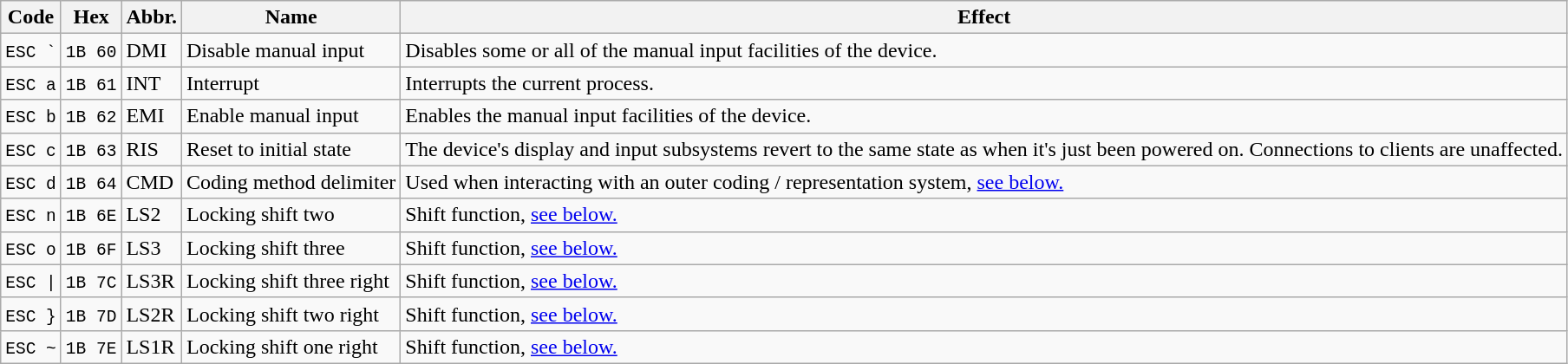<table class="wikitable">
<tr>
<th>Code</th>
<th>Hex</th>
<th>Abbr.</th>
<th>Name</th>
<th>Effect</th>
</tr>
<tr id="DMI">
<td><code>ESC `</code></td>
<td><code>1B 60</code></td>
<td>DMI</td>
<td>Disable manual input</td>
<td>Disables some or all of the manual input facilities of the device.</td>
</tr>
<tr id="INT">
<td><code>ESC a</code></td>
<td><code>1B 61</code></td>
<td>INT</td>
<td>Interrupt</td>
<td>Interrupts the current process.</td>
</tr>
<tr id="EMI">
<td><code>ESC b</code></td>
<td><code>1B 62</code></td>
<td>EMI</td>
<td>Enable manual input</td>
<td>Enables the manual input facilities of the device.</td>
</tr>
<tr id="RIS">
<td><code>ESC c</code></td>
<td><code>1B 63</code></td>
<td>RIS</td>
<td>Reset to initial state</td>
<td>The device's display and input subsystems revert to the same state as when it's just been powered on. Connections to clients are unaffected.</td>
</tr>
<tr>
<td><code>ESC d</code></td>
<td><code>1B 64</code></td>
<td>CMD</td>
<td>Coding method delimiter</td>
<td>Used when interacting with an outer coding / representation system, <a href='#'>see below.</a></td>
</tr>
<tr>
<td><code>ESC n</code></td>
<td><code>1B 6E</code></td>
<td>LS2</td>
<td>Locking shift two</td>
<td>Shift function, <a href='#'>see below.</a></td>
</tr>
<tr>
<td><code>ESC o</code></td>
<td><code>1B 6F</code></td>
<td>LS3</td>
<td>Locking shift three</td>
<td>Shift function, <a href='#'>see below.</a></td>
</tr>
<tr>
<td><code>ESC &#124;</code></td>
<td><code>1B 7C</code></td>
<td>LS3R</td>
<td>Locking shift three right</td>
<td>Shift function, <a href='#'>see below.</a></td>
</tr>
<tr>
<td><code>ESC &#125;</code></td>
<td><code>1B 7D</code></td>
<td>LS2R</td>
<td>Locking shift two right</td>
<td>Shift function, <a href='#'>see below.</a></td>
</tr>
<tr>
<td><code>ESC ~</code></td>
<td><code>1B 7E</code></td>
<td>LS1R</td>
<td>Locking shift one right</td>
<td>Shift function, <a href='#'>see below.</a></td>
</tr>
</table>
